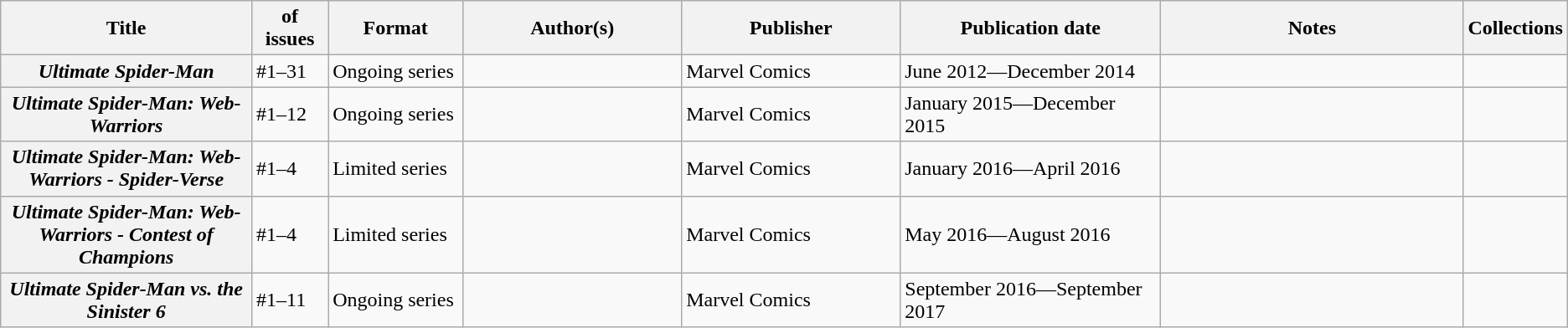<table class="wikitable">
<tr>
<th>Title</th>
<th style="width:40pt"> of issues</th>
<th style="width:75pt">Format</th>
<th style="width:125pt">Author(s)</th>
<th style="width:125pt">Publisher</th>
<th style="width:150pt">Publication date</th>
<th style="width:175pt">Notes</th>
<th>Collections</th>
</tr>
<tr>
<th><em>Ultimate Spider-Man</em></th>
<td>#1–31</td>
<td>Ongoing series</td>
<td></td>
<td>Marvel Comics</td>
<td>June 2012—December 2014</td>
<td></td>
<td></td>
</tr>
<tr>
<th><em>Ultimate Spider-Man: Web-Warriors</em></th>
<td>#1–12</td>
<td>Ongoing series</td>
<td></td>
<td>Marvel Comics</td>
<td>January 2015—December 2015</td>
<td></td>
<td></td>
</tr>
<tr>
<th><em>Ultimate Spider-Man: Web-Warriors - Spider-Verse</em></th>
<td>#1–4</td>
<td>Limited series</td>
<td></td>
<td>Marvel Comics</td>
<td>January 2016—April 2016</td>
<td></td>
<td></td>
</tr>
<tr>
<th><em>Ultimate Spider-Man: Web-Warriors - Contest of Champions</em></th>
<td>#1–4</td>
<td>Limited series</td>
<td></td>
<td>Marvel Comics</td>
<td>May 2016—August 2016</td>
<td></td>
<td></td>
</tr>
<tr>
<th><em>Ultimate Spider-Man vs. the Sinister 6</em></th>
<td>#1–11</td>
<td>Ongoing series</td>
<td></td>
<td>Marvel Comics</td>
<td>September 2016—September 2017</td>
<td></td>
<td></td>
</tr>
</table>
